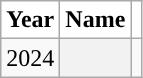<table class="wikitable sortable plainrowheaders" style="text-align:center">
<tr>
<th scope="col" style="background-color:#ffffff; border-top:#">Year</th>
<th scope="col" style="background-color:#ffffff; border-top:#">Name</th>
<th scope="col" class="unsortable" style="background-color:#ffffff; border-top:#"></th>
</tr>
<tr>
<td>2024</td>
<th scope="row" style="text-align:center"></th>
<td></td>
</tr>
</table>
